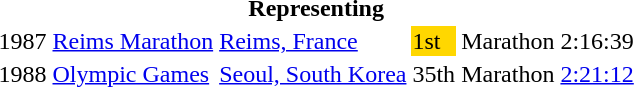<table>
<tr>
<th colspan="6">Representing </th>
</tr>
<tr>
<td>1987</td>
<td><a href='#'>Reims Marathon</a></td>
<td><a href='#'>Reims, France</a></td>
<td bgcolor="gold">1st</td>
<td>Marathon</td>
<td>2:16:39</td>
</tr>
<tr>
<td>1988</td>
<td><a href='#'>Olympic Games</a></td>
<td><a href='#'>Seoul, South Korea</a></td>
<td>35th</td>
<td>Marathon</td>
<td><a href='#'>2:21:12</a></td>
</tr>
</table>
